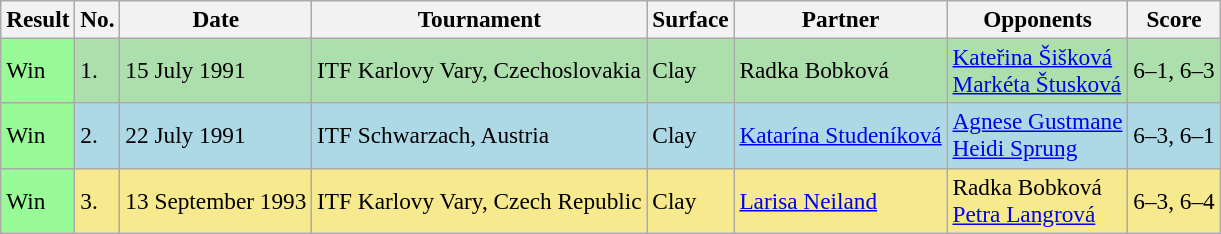<table class="wikitable" style="font-size:97%">
<tr>
<th>Result</th>
<th>No.</th>
<th>Date</th>
<th>Tournament</th>
<th>Surface</th>
<th>Partner</th>
<th>Opponents</th>
<th>Score</th>
</tr>
<tr style="background:#addfad;">
<td style="background:#98fb98;">Win</td>
<td>1.</td>
<td>15 July 1991</td>
<td>ITF Karlovy Vary, Czechoslovakia</td>
<td>Clay</td>
<td> Radka Bobková</td>
<td> <a href='#'>Kateřina Šišková</a> <br>  <a href='#'>Markéta Štusková</a></td>
<td>6–1, 6–3</td>
</tr>
<tr style="background:lightblue;">
<td style="background:#98fb98;">Win</td>
<td>2.</td>
<td>22 July 1991</td>
<td>ITF Schwarzach, Austria</td>
<td>Clay</td>
<td> <a href='#'>Katarína Studeníková</a></td>
<td> <a href='#'>Agnese Gustmane</a> <br>  <a href='#'>Heidi Sprung</a></td>
<td>6–3, 6–1</td>
</tr>
<tr style="background:#f7e98e;">
<td style="background:#98fb98;">Win</td>
<td>3.</td>
<td>13 September 1993</td>
<td>ITF Karlovy Vary, Czech Republic</td>
<td>Clay</td>
<td> <a href='#'>Larisa Neiland</a></td>
<td> Radka Bobková <br>  <a href='#'>Petra Langrová</a></td>
<td>6–3, 6–4</td>
</tr>
</table>
